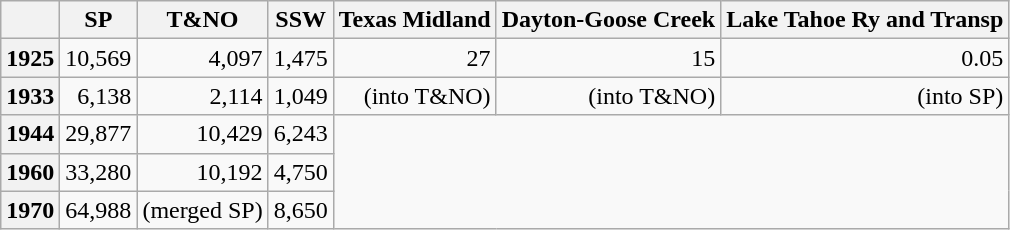<table class="wikitable">
<tr>
<th></th>
<th>SP</th>
<th>T&NO</th>
<th>SSW</th>
<th>Texas Midland</th>
<th>Dayton-Goose Creek</th>
<th>Lake Tahoe Ry and Transp</th>
</tr>
<tr style="text-align:right;">
<th scope="row">1925</th>
<td>10,569</td>
<td>4,097</td>
<td>1,475</td>
<td>27</td>
<td>15</td>
<td>0.05</td>
</tr>
<tr style="text-align:right;">
<th scope="row">1933</th>
<td>6,138</td>
<td>2,114</td>
<td>1,049</td>
<td>(into T&NO)</td>
<td>(into T&NO)</td>
<td>(into SP)</td>
</tr>
<tr style="text-align:right;">
<th scope="row">1944</th>
<td>29,877</td>
<td>10,429</td>
<td>6,243</td>
</tr>
<tr style="text-align:right;">
<th scope="row">1960</th>
<td>33,280</td>
<td>10,192</td>
<td>4,750</td>
</tr>
<tr style="text-align:right;">
<th scope="row">1970</th>
<td>64,988</td>
<td>(merged SP)</td>
<td>8,650</td>
</tr>
</table>
